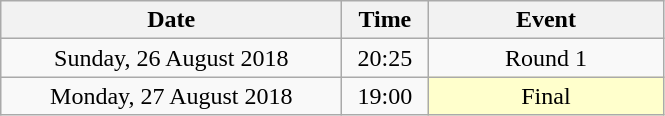<table class = "wikitable" style="text-align:center;">
<tr>
<th width=220>Date</th>
<th width=50>Time</th>
<th width=150>Event</th>
</tr>
<tr>
<td>Sunday, 26 August 2018</td>
<td>20:25</td>
<td>Round 1</td>
</tr>
<tr>
<td>Monday, 27 August 2018</td>
<td>19:00</td>
<td bgcolor=ffffcc>Final</td>
</tr>
</table>
